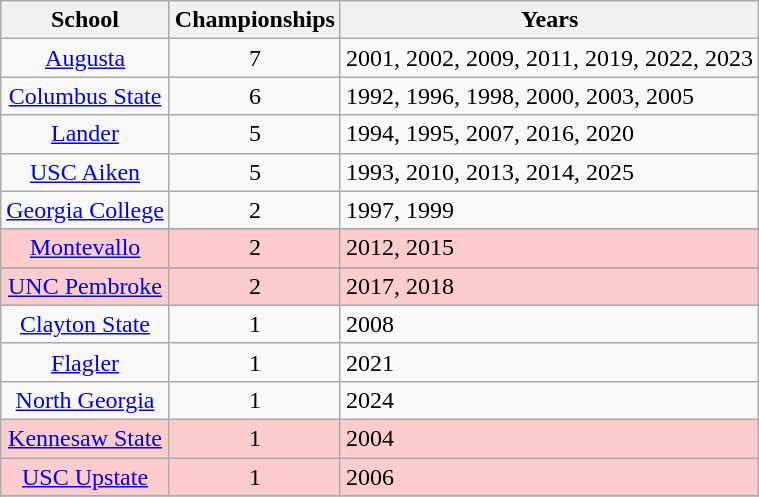<table class="wikitable sortable" style="text-align:center;">
<tr>
<th>School</th>
<th>Championships</th>
<th class=unsortable>Years</th>
</tr>
<tr>
<td><a href='#'>Augusta</a></td>
<td>7</td>
<td align=left>2001, 2002, 2009, 2011, 2019, 2022, 2023</td>
</tr>
<tr>
<td><a href='#'>Columbus State</a></td>
<td>6</td>
<td align=left>1992, 1996, 1998, 2000, 2003, 2005</td>
</tr>
<tr>
<td><a href='#'>Lander</a></td>
<td>5</td>
<td align=left>1994, 1995, 2007, 2016, 2020</td>
</tr>
<tr>
<td><a href='#'>USC Aiken</a></td>
<td>5</td>
<td align=left>1993, 2010, 2013, 2014, 2025</td>
</tr>
<tr>
<td><a href='#'>Georgia College</a></td>
<td>2</td>
<td align=left>1997, 1999</td>
</tr>
<tr>
</tr>
<tr bgcolor=#fdcccc>
<td><a href='#'>Montevallo</a></td>
<td>2</td>
<td align=left>2012, 2015</td>
</tr>
<tr>
</tr>
<tr bgcolor=#fdcccc>
<td><a href='#'>UNC Pembroke</a></td>
<td>2</td>
<td align=left>2017, 2018</td>
</tr>
<tr>
<td><a href='#'>Clayton State</a></td>
<td>1</td>
<td align=left>2008</td>
</tr>
<tr>
<td><a href='#'>Flagler</a></td>
<td>1</td>
<td align=left>2021</td>
</tr>
<tr>
<td><a href='#'>North Georgia</a></td>
<td>1</td>
<td align=left>2024</td>
</tr>
<tr bgcolor=#fdcccc>
<td><a href='#'>Kennesaw State</a></td>
<td>1</td>
<td align=left>2004</td>
</tr>
<tr bgcolor=#fdcccc>
<td><a href='#'>USC Upstate</a></td>
<td>1</td>
<td align=left>2006</td>
</tr>
<tr bgcolor=#fdcccc>
</tr>
</table>
